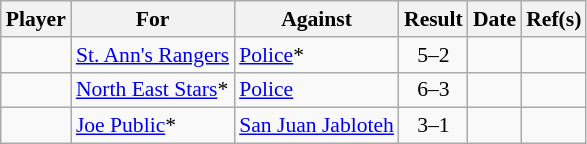<table class="wikitable sortable" style="font-size:90%;">
<tr>
<th>Player</th>
<th>For</th>
<th>Against</th>
<th align=center>Result</th>
<th>Date</th>
<th class="unsortable">Ref(s)</th>
</tr>
<tr>
<td> </td>
<td><a href='#'>St. Ann's Rangers</a></td>
<td><a href='#'>Police</a>*</td>
<td align="center">5–2</td>
<td></td>
<td></td>
</tr>
<tr>
<td> </td>
<td><a href='#'>North East Stars</a>*</td>
<td><a href='#'>Police</a></td>
<td align="center">6–3</td>
<td></td>
<td></td>
</tr>
<tr>
<td> </td>
<td><a href='#'>Joe Public</a>*</td>
<td><a href='#'>San Juan Jabloteh</a></td>
<td align="center">3–1</td>
<td></td>
<td></td>
</tr>
</table>
